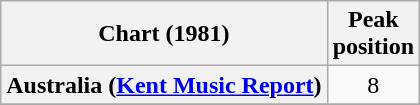<table class="wikitable sortable plainrowheaders">
<tr>
<th scope="col">Chart (1981)</th>
<th scope="col">Peak<br>position</th>
</tr>
<tr>
<th scope="row">Australia (<a href='#'>Kent Music Report</a>)</th>
<td style="text-align:center;">8</td>
</tr>
<tr>
</tr>
</table>
